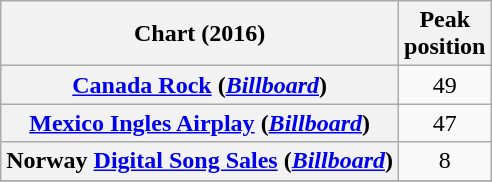<table class="wikitable plainrowheaders sortable" style="text-align:center">
<tr>
<th scope="col">Chart (2016)</th>
<th scope="col">Peak<br>position</th>
</tr>
<tr>
<th scope="row"><a href='#'>Canada Rock</a> (<em><a href='#'>Billboard</a></em>)</th>
<td>49</td>
</tr>
<tr>
<th scope="row"><a href='#'>Mexico Ingles Airplay</a> (<em><a href='#'>Billboard</a></em>)</th>
<td>47</td>
</tr>
<tr>
<th scope="row">Norway <a href='#'>Digital Song Sales</a> (<a href='#'><em>Billboard</em></a>)</th>
<td>8</td>
</tr>
<tr>
</tr>
</table>
